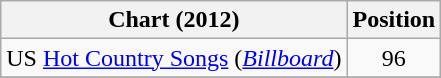<table class="wikitable sortable">
<tr>
<th scope="col">Chart (2012)</th>
<th scope="col">Position</th>
</tr>
<tr>
<td>US <a href='#'>Hot Country Songs</a> (<em><a href='#'>Billboard</a></em>)</td>
<td align="center">96</td>
</tr>
<tr>
</tr>
</table>
